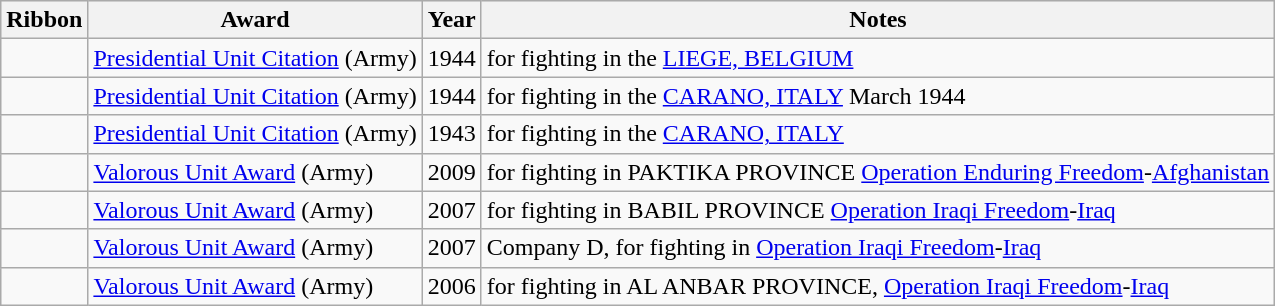<table class="wikitable" style="float:left;">
<tr style="background:#efefef;">
<th>Ribbon</th>
<th>Award</th>
<th>Year</th>
<th>Notes</th>
</tr>
<tr>
<td></td>
<td><a href='#'>Presidential Unit Citation</a> (Army)</td>
<td>1944</td>
<td>for fighting in the <a href='#'>LIEGE, BELGIUM</a></td>
</tr>
<tr>
<td></td>
<td><a href='#'>Presidential Unit Citation</a> (Army)</td>
<td>1944</td>
<td>for fighting in the <a href='#'>CARANO, ITALY</a> March 1944</td>
</tr>
<tr>
<td></td>
<td><a href='#'>Presidential Unit Citation</a> (Army)</td>
<td>1943</td>
<td>for fighting in the <a href='#'>CARANO, ITALY</a></td>
</tr>
<tr>
<td></td>
<td><a href='#'>Valorous Unit Award</a> (Army)</td>
<td>2009</td>
<td>for fighting in PAKTIKA PROVINCE <a href='#'>Operation Enduring Freedom</a>-<a href='#'>Afghanistan</a></td>
</tr>
<tr>
<td></td>
<td><a href='#'>Valorous Unit Award</a> (Army)</td>
<td>2007</td>
<td>for fighting in BABIL PROVINCE <a href='#'>Operation Iraqi Freedom</a>-<a href='#'>Iraq</a></td>
</tr>
<tr>
<td></td>
<td><a href='#'>Valorous Unit Award</a> (Army)</td>
<td>2007</td>
<td>Company D, for fighting in <a href='#'>Operation Iraqi Freedom</a>-<a href='#'>Iraq</a></td>
</tr>
<tr>
<td></td>
<td><a href='#'>Valorous Unit Award</a> (Army)</td>
<td>2006</td>
<td>for fighting in AL ANBAR PROVINCE, <a href='#'>Operation Iraqi Freedom</a>-<a href='#'>Iraq</a></td>
</tr>
</table>
